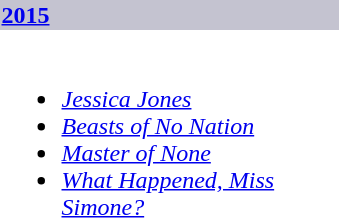<table class="collapsible collapsed">
<tr>
<th style="width:14em; background:#C4C3D0; text-align:left"><a href='#'>2015</a></th>
</tr>
<tr>
<td colspan=2><br><ul><li><em><a href='#'>Jessica Jones</a></em></li><li><em><a href='#'>Beasts of No Nation</a></em></li><li><em><a href='#'>Master of None</a></em></li><li><em><a href='#'>What Happened, Miss Simone?</a></em></li></ul></td>
</tr>
</table>
